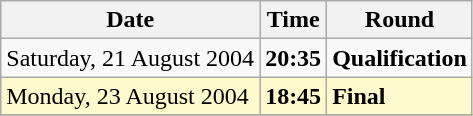<table class="wikitable">
<tr>
<th>Date</th>
<th>Time</th>
<th>Round</th>
</tr>
<tr>
<td>Saturday, 21 August 2004</td>
<td><strong>20:35</strong></td>
<td><strong>Qualification</strong></td>
</tr>
<tr>
<td style=background:lemonchiffon>Monday, 23 August 2004</td>
<td style=background:lemonchiffon><strong>18:45</strong></td>
<td style=background:lemonchiffon><strong>Final</strong></td>
</tr>
<tr>
</tr>
</table>
